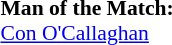<table style="width:100%; font-size:90%;">
<tr>
<td><br><strong>Man of the Match:</strong>
<br> <a href='#'>Con O'Callaghan</a></td>
</tr>
</table>
